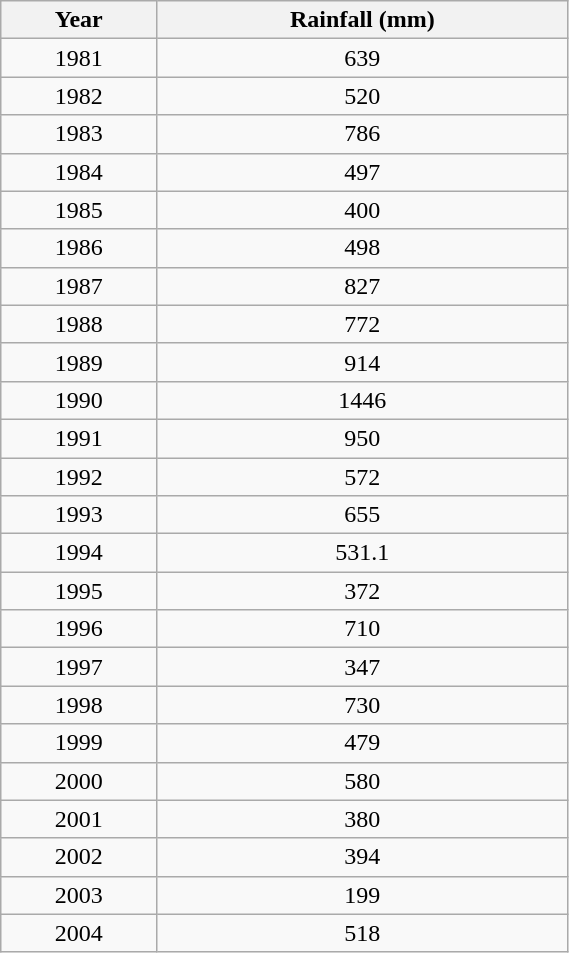<table class="wikitable sortable" style="text-align:center" width=30%>
<tr>
<th>Year</th>
<th>Rainfall (mm)</th>
</tr>
<tr>
<td>1981</td>
<td>639</td>
</tr>
<tr>
<td>1982</td>
<td>520</td>
</tr>
<tr>
<td>1983</td>
<td>786</td>
</tr>
<tr>
<td>1984</td>
<td>497</td>
</tr>
<tr>
<td>1985</td>
<td>400</td>
</tr>
<tr>
<td>1986</td>
<td>498</td>
</tr>
<tr>
<td>1987</td>
<td>827</td>
</tr>
<tr>
<td>1988</td>
<td>772</td>
</tr>
<tr>
<td>1989</td>
<td>914</td>
</tr>
<tr>
<td>1990</td>
<td>1446</td>
</tr>
<tr>
<td>1991</td>
<td>950</td>
</tr>
<tr>
<td>1992</td>
<td>572</td>
</tr>
<tr>
<td>1993</td>
<td>655</td>
</tr>
<tr>
<td>1994</td>
<td>531.1</td>
</tr>
<tr>
<td>1995</td>
<td>372</td>
</tr>
<tr>
<td>1996</td>
<td>710</td>
</tr>
<tr>
<td>1997</td>
<td>347</td>
</tr>
<tr>
<td>1998</td>
<td>730</td>
</tr>
<tr>
<td>1999</td>
<td>479</td>
</tr>
<tr>
<td>2000</td>
<td>580</td>
</tr>
<tr>
<td>2001</td>
<td>380</td>
</tr>
<tr>
<td>2002</td>
<td>394</td>
</tr>
<tr>
<td>2003</td>
<td>199</td>
</tr>
<tr>
<td>2004</td>
<td>518</td>
</tr>
</table>
